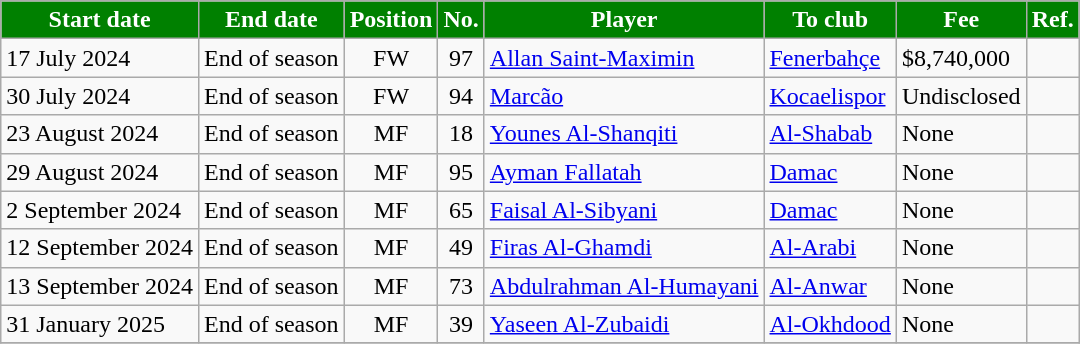<table class="wikitable sortable">
<tr>
<th style="background:green; color:white;"><strong>Start date</strong></th>
<th style="background:green; color:white;"><strong>End date</strong></th>
<th style="background:green; color:white;"><strong>Position</strong></th>
<th style="background:green; color:white;"><strong>No.</strong></th>
<th style="background:green; color:white;"><strong>Player</strong></th>
<th style="background:green; color:white;"><strong>To club</strong></th>
<th style="background:green; color:white;"><strong>Fee</strong></th>
<th style="background:green; color:white;"><strong>Ref.</strong></th>
</tr>
<tr>
<td>17 July 2024</td>
<td>End of season</td>
<td style="text-align:center;">FW</td>
<td style="text-align:center;">97</td>
<td style="text-align:left;"> <a href='#'>Allan Saint-Maximin</a></td>
<td style="text-align:left;"> <a href='#'>Fenerbahçe</a></td>
<td>$8,740,000</td>
<td></td>
</tr>
<tr>
<td>30 July 2024</td>
<td>End of season</td>
<td style="text-align:center;">FW</td>
<td style="text-align:center;">94</td>
<td style="text-align:left;"> <a href='#'>Marcão</a></td>
<td style="text-align:left;"> <a href='#'>Kocaelispor</a></td>
<td>Undisclosed</td>
<td></td>
</tr>
<tr>
<td>23 August 2024</td>
<td>End of season</td>
<td style="text-align:center;">MF</td>
<td style="text-align:center;">18</td>
<td style="text-align:left;"> <a href='#'>Younes Al-Shanqiti</a></td>
<td style="text-align:left;"> <a href='#'>Al-Shabab</a></td>
<td>None</td>
<td></td>
</tr>
<tr>
<td>29 August 2024</td>
<td>End of season</td>
<td style="text-align:center;">MF</td>
<td style="text-align:center;">95</td>
<td style="text-align:left;"> <a href='#'>Ayman Fallatah</a></td>
<td style="text-align:left;"> <a href='#'>Damac</a></td>
<td>None</td>
<td></td>
</tr>
<tr>
<td>2 September 2024</td>
<td>End of season</td>
<td style="text-align:center;">MF</td>
<td style="text-align:center;">65</td>
<td style="text-align:left;"> <a href='#'>Faisal Al-Sibyani</a></td>
<td style="text-align:left;"> <a href='#'>Damac</a></td>
<td>None</td>
<td></td>
</tr>
<tr>
<td>12 September 2024</td>
<td>End of season</td>
<td style="text-align:center;">MF</td>
<td style="text-align:center;">49</td>
<td style="text-align:left;"> <a href='#'>Firas Al-Ghamdi</a></td>
<td style="text-align:left;"> <a href='#'>Al-Arabi</a></td>
<td>None</td>
<td></td>
</tr>
<tr>
<td>13 September 2024</td>
<td>End of season</td>
<td style="text-align:center;">MF</td>
<td style="text-align:center;">73</td>
<td style="text-align:left;"> <a href='#'>Abdulrahman Al-Humayani</a></td>
<td style="text-align:left;"> <a href='#'>Al-Anwar</a></td>
<td>None</td>
<td></td>
</tr>
<tr>
<td>31 January 2025</td>
<td>End of season</td>
<td style="text-align:center;">MF</td>
<td style="text-align:center;">39</td>
<td style="text-align:left;"> <a href='#'>Yaseen Al-Zubaidi</a></td>
<td style="text-align:left;"> <a href='#'>Al-Okhdood</a></td>
<td>None</td>
<td></td>
</tr>
<tr>
</tr>
</table>
